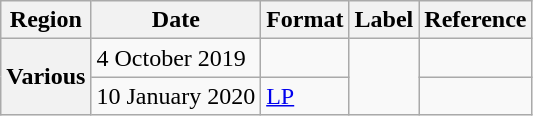<table class="wikitable plainrowheaders">
<tr>
<th scope="col">Region</th>
<th scope="col">Date</th>
<th scope="col">Format</th>
<th scope="col">Label</th>
<th scope="col">Reference</th>
</tr>
<tr>
<th scope="row" rowspan="2">Various</th>
<td>4 October 2019</td>
<td></td>
<td rowspan="2"></td>
<td></td>
</tr>
<tr>
<td>10 January 2020</td>
<td><a href='#'>LP</a></td>
<td></td>
</tr>
</table>
